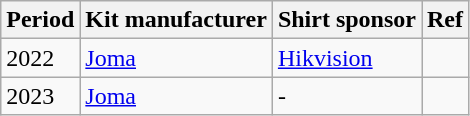<table class="wikitable">
<tr>
<th>Period</th>
<th>Kit manufacturer</th>
<th>Shirt sponsor</th>
<th>Ref</th>
</tr>
<tr>
<td>2022</td>
<td><a href='#'>Joma</a></td>
<td><a href='#'>Hikvision</a></td>
<td></td>
</tr>
<tr>
<td>2023</td>
<td><a href='#'>Joma</a></td>
<td>-</td>
<td><sup></sup></td>
</tr>
</table>
